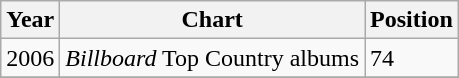<table class="wikitable">
<tr>
<th>Year</th>
<th>Chart</th>
<th>Position</th>
</tr>
<tr>
<td>2006</td>
<td><em>Billboard</em> Top Country albums</td>
<td>74</td>
</tr>
<tr>
</tr>
</table>
